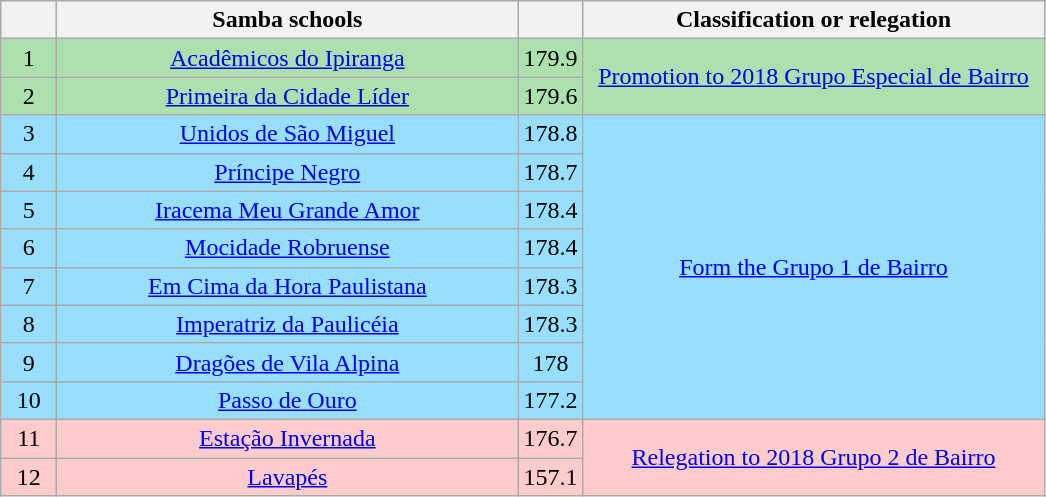<table class="wikitable">
<tr>
<th width="30"></th>
<th width="300">Samba schools</th>
<th width="20"></th>
<th width="300">Classification or relegation</th>
</tr>
<tr align="center">
<td bgcolor=ACE1AF>1</td>
<td bgcolor=ACE1AF><a href='#'>Acadêmicos do Ipiranga</a></td>
<td bgcolor=ACE1AF>179.9</td>
<td rowspan=2 bgcolor=ACE1AF><a href='#'><span>Promotion to 2018 Grupo Especial de Bairro</span></a></td>
</tr>
<tr align="center">
<td bgcolor=ACE1AF>2</td>
<td bgcolor=ACE1AF><a href='#'>Primeira da Cidade Líder</a></td>
<td bgcolor=ACE1AF>179.6</td>
</tr>
<tr align="center">
<td bgcolor=97DEFF>3</td>
<td bgcolor=97DEFF><a href='#'>Unidos de São Miguel</a></td>
<td bgcolor=97DEFF>178.8</td>
<td rowspan="8" bgcolor=97DEFF><a href='#'><span>Form the Grupo 1 de Bairro</span></a></td>
</tr>
<tr align="center">
<td bgcolor=97DEFF>4</td>
<td bgcolor=97DEFF><a href='#'>Príncipe Negro</a></td>
<td bgcolor=97DEFF>178.7</td>
</tr>
<tr align="center">
<td bgcolor=97DEFF>5</td>
<td bgcolor=97DEFF><a href='#'>Iracema Meu Grande Amor</a></td>
<td bgcolor=97DEFF>178.4</td>
</tr>
<tr align="center">
<td bgcolor=97DEFF>6</td>
<td bgcolor=97DEFF><a href='#'>Mocidade Robruense</a></td>
<td bgcolor=97DEFF>178.4</td>
</tr>
<tr align="center">
<td bgcolor=97DEFF>7</td>
<td bgcolor=97DEFF><a href='#'>Em Cima da Hora Paulistana</a></td>
<td bgcolor=97DEFF>178.3</td>
</tr>
<tr align="center">
<td bgcolor=97DEFF>8</td>
<td bgcolor=97DEFF><a href='#'>Imperatriz da Paulicéia</a></td>
<td bgcolor=97DEFF>178.3</td>
</tr>
<tr align="center">
<td bgcolor=97DEFF>9</td>
<td bgcolor=97DEFF><a href='#'>Dragões de Vila Alpina</a></td>
<td bgcolor=97DEFF>178</td>
</tr>
<tr align="center">
<td bgcolor=97DEFF>10</td>
<td bgcolor=97DEFF><a href='#'>Passo de Ouro</a></td>
<td bgcolor=97DEFF>177.2</td>
</tr>
<tr align="center">
<td bgcolor=FFCCCC>11</td>
<td bgcolor=FFCCCC><a href='#'>Estação Invernada</a></td>
<td bgcolor="FFCCCC">176.7</td>
<td rowspan=2 bgcolor=FFCCCC><a href='#'><span>Relegation to 2018 Grupo 2 de Bairro</span></a></td>
</tr>
<tr align="center">
<td bgcolor=FFCCCC>12</td>
<td bgcolor=FFCCCC><a href='#'>Lavapés</a></td>
<td bgcolor="FFCCCC">157.1</td>
</tr>
</table>
